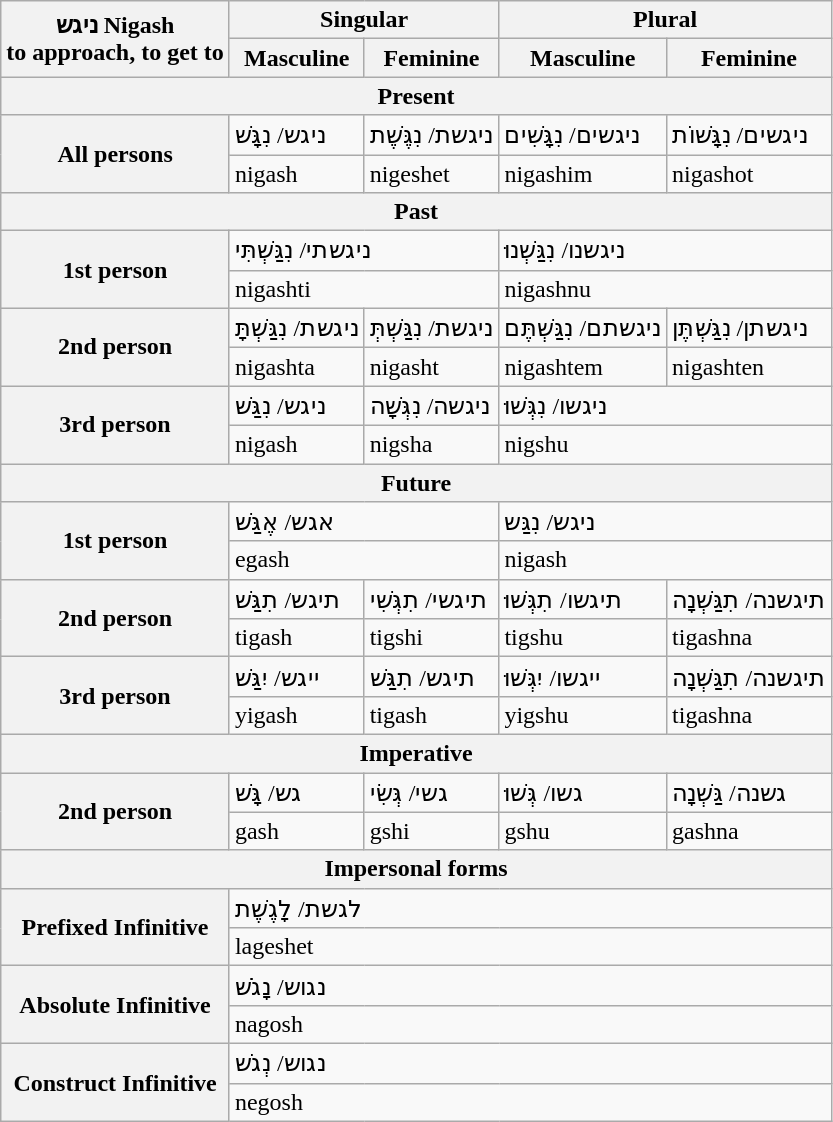<table class="wikitable mw-collapsible mw-collapsed">
<tr>
<th rowspan="2">ניגש Nigash<br>to approach, to get to</th>
<th colspan="2">Singular</th>
<th colspan="2">Plural</th>
</tr>
<tr>
<th>Masculine</th>
<th>Feminine</th>
<th>Masculine</th>
<th>Feminine</th>
</tr>
<tr>
<th colspan="5">Present</th>
</tr>
<tr>
<th rowspan="2">All persons</th>
<td>ניגש/ נִגָּשׁ</td>
<td>ניגשת/ נִגֶּשֶׁת</td>
<td>ניגשים/ נִגָּשִׁים</td>
<td>ניגשים/ נִגָּשׁוֹת</td>
</tr>
<tr>
<td>nigash</td>
<td>nigeshet</td>
<td>nigashim</td>
<td>nigashot</td>
</tr>
<tr>
<th colspan="5">Past</th>
</tr>
<tr>
<th rowspan="2">1st person</th>
<td colspan="2">ניגשתי/ נִגַּשְׁתִּי</td>
<td colspan="2">ניגשנו/ נִגַּשְׁנוּ</td>
</tr>
<tr>
<td colspan="2">nigashti</td>
<td colspan="2">nigashnu</td>
</tr>
<tr>
<th rowspan="2">2nd person</th>
<td>ניגשת/ נִגַּשְׁתָּ</td>
<td>ניגשת/ נִגַּשְׁתְּ</td>
<td>ניגשתם/ נִגַּשְׁתֶּם</td>
<td>ניגשתן/ נִגַּשְׁתֶּן</td>
</tr>
<tr>
<td>nigashta</td>
<td>nigasht</td>
<td>nigashtem</td>
<td>nigashten</td>
</tr>
<tr>
<th rowspan="2">3rd person</th>
<td>ניגש/ נִגַּשׁ</td>
<td>ניגשה/ נִגְּשָׁה</td>
<td colspan="2">ניגשו/ נִגְּשׁוּ</td>
</tr>
<tr>
<td>nigash</td>
<td>nigsha</td>
<td colspan="2">nigshu</td>
</tr>
<tr>
<th colspan="5">Future</th>
</tr>
<tr>
<th rowspan="2">1st person</th>
<td colspan="2">אגש/ אֶגַּשׁ</td>
<td colspan="2">ניגש/ נִגַּש</td>
</tr>
<tr>
<td colspan="2">egash</td>
<td colspan="2">nigash</td>
</tr>
<tr>
<th rowspan="2">2nd person</th>
<td>תיגש/ תִגַּשׁ</td>
<td>תיגשי/ תִגְּשִׁי</td>
<td>תיגשו/ תִגְּשׁוּ</td>
<td>תיגשנה/ תִגַּשְׁנָה</td>
</tr>
<tr>
<td>tigash</td>
<td>tigshi</td>
<td>tigshu</td>
<td>tigashna</td>
</tr>
<tr>
<th rowspan="2">3rd person</th>
<td>ייגש/ יִגַּשׁ</td>
<td>תיגש/ תִגַּשׁ</td>
<td>ייגשו/ יִגְּשׁוּ</td>
<td>תיגשנה/ תִגַּשְׁנָה</td>
</tr>
<tr>
<td>yigash</td>
<td>tigash</td>
<td>yigshu</td>
<td>tigashna</td>
</tr>
<tr>
<th colspan="5">Imperative</th>
</tr>
<tr>
<th rowspan="2">2nd person</th>
<td>גש/ גָּשׁ</td>
<td>גשי/ גְּשִׂי</td>
<td>גשו/ גְּשׁוּ</td>
<td>גשנה/ גַּשְׁנָה</td>
</tr>
<tr>
<td>gash</td>
<td>gshi</td>
<td>gshu</td>
<td>gashna</td>
</tr>
<tr>
<th colspan="5">Impersonal forms</th>
</tr>
<tr>
<th rowspan="2">Prefixed Infinitive</th>
<td colspan="4">לגשת/ לָגֶשֶׁת</td>
</tr>
<tr>
<td colspan="4">lageshet</td>
</tr>
<tr>
<th rowspan="2">Absolute Infinitive</th>
<td colspan="4">נגוש/ נָגֹשׁ</td>
</tr>
<tr>
<td colspan="4">nagosh</td>
</tr>
<tr>
<th rowspan="2">Construct Infinitive</th>
<td colspan="4">נגוש/ נְגֹש</td>
</tr>
<tr>
<td colspan="4">negosh</td>
</tr>
</table>
